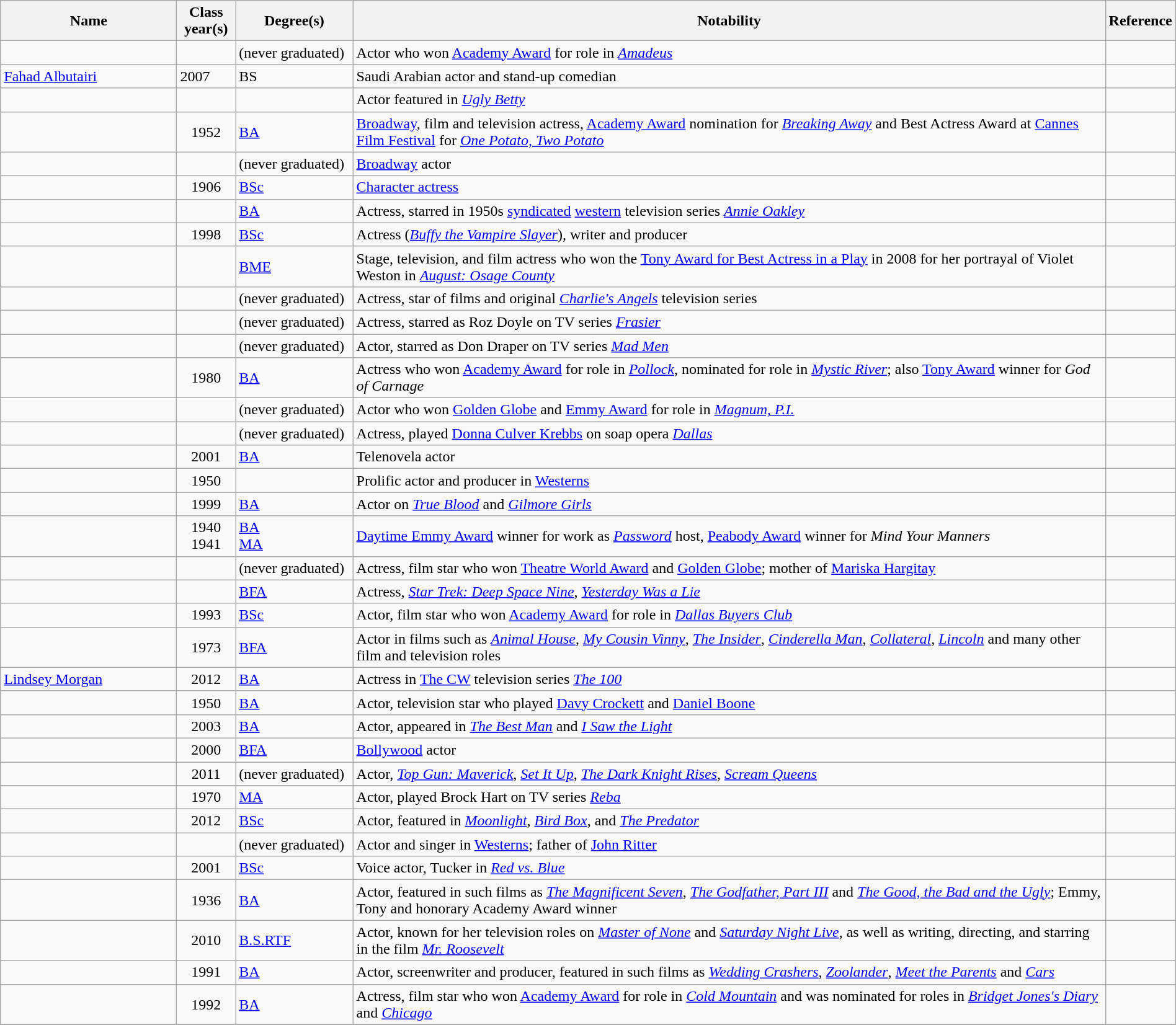<table class="wikitable sortable" style="width:100%">
<tr>
<th style="width:15%;">Name</th>
<th style="width:5%;">Class year(s)</th>
<th style="width:10%;">Degree(s)</th>
<th style="width:*;" class="unsortable">Notability</th>
<th style="width:5%;" class="unsortable">Reference</th>
</tr>
<tr>
<td></td>
<td style="text-align:center;"></td>
<td>(never graduated)</td>
<td>Actor who won <a href='#'>Academy Award</a> for role in <em><a href='#'>Amadeus</a></em></td>
<td style="text-align:center;"></td>
</tr>
<tr>
<td><a href='#'>Fahad Albutairi</a></td>
<td>2007</td>
<td>BS</td>
<td>Saudi Arabian actor and stand-up comedian</td>
</tr>
<tr>
<td></td>
<td style="text-align:center;"></td>
<td></td>
<td>Actor featured in <em><a href='#'>Ugly Betty</a></em></td>
<td style="text-align:center;"></td>
</tr>
<tr>
<td></td>
<td style="text-align:center;">1952</td>
<td><a href='#'>BA</a></td>
<td><a href='#'>Broadway</a>, film and television actress, <a href='#'>Academy Award</a> nomination for <em><a href='#'>Breaking Away</a></em> and Best Actress Award at <a href='#'>Cannes Film Festival</a> for <em><a href='#'>One Potato, Two Potato</a></em></td>
<td style="text-align:center;"></td>
</tr>
<tr>
<td></td>
<td style="text-align:center;"></td>
<td>(never graduated)</td>
<td><a href='#'>Broadway</a> actor</td>
<td style="text-align:center;"></td>
</tr>
<tr>
<td></td>
<td style="text-align:center;">1906</td>
<td><a href='#'>BSc</a></td>
<td><a href='#'>Character actress</a></td>
<td style="text-align:center;"></td>
</tr>
<tr>
<td></td>
<td style="text-align:center;"></td>
<td><a href='#'>BA</a></td>
<td>Actress, starred in 1950s <a href='#'>syndicated</a> <a href='#'>western</a> television series <em><a href='#'>Annie Oakley</a></em></td>
<td style="text-align:center;"></td>
</tr>
<tr>
<td></td>
<td style="text-align:center;">1998</td>
<td><a href='#'>BSc</a></td>
<td>Actress (<em><a href='#'>Buffy the Vampire Slayer</a></em>), writer and producer</td>
<td style="text-align:center;"></td>
</tr>
<tr>
<td></td>
<td style="text-align:center;"></td>
<td><a href='#'>BME</a></td>
<td>Stage, television, and film actress who won the <a href='#'>Tony Award for Best Actress in a Play</a> in 2008 for her portrayal of Violet Weston in <em><a href='#'>August: Osage County</a></em></td>
<td style="text-align:center;"></td>
</tr>
<tr>
<td></td>
<td style="text-align:center;"></td>
<td>(never graduated)</td>
<td>Actress, star of films and original <em><a href='#'>Charlie's Angels</a></em> television series</td>
<td style="text-align:center;"></td>
</tr>
<tr>
<td></td>
<td style="text-align:center;"></td>
<td>(never graduated)</td>
<td>Actress, starred as Roz Doyle on TV series <em><a href='#'>Frasier</a></em></td>
<td style="text-align:center;"></td>
</tr>
<tr>
<td></td>
<td style="text-align:center;"></td>
<td>(never graduated)</td>
<td>Actor, starred as Don Draper on TV series <em><a href='#'>Mad Men</a></em></td>
<td style="text-align:center;"></td>
</tr>
<tr>
<td></td>
<td style="text-align:center;">1980</td>
<td><a href='#'>BA</a></td>
<td>Actress who won <a href='#'>Academy Award</a> for role in <em><a href='#'>Pollock</a></em>, nominated for role in <em><a href='#'>Mystic River</a></em>; also <a href='#'>Tony Award</a> winner for <em>God of Carnage</em></td>
<td style="text-align:center;"></td>
</tr>
<tr>
<td></td>
<td style="text-align:center;"></td>
<td>(never graduated)</td>
<td>Actor who won <a href='#'>Golden Globe</a> and <a href='#'>Emmy Award</a> for role in <em><a href='#'>Magnum, P.I.</a></em></td>
<td style="text-align:center;"></td>
</tr>
<tr>
<td></td>
<td style="text-align:center;"></td>
<td>(never graduated)</td>
<td>Actress, played <a href='#'>Donna Culver Krebbs</a> on soap opera <em><a href='#'>Dallas</a></em></td>
<td style="text-align:center;"></td>
</tr>
<tr>
<td></td>
<td style="text-align:center;">2001</td>
<td><a href='#'>BA</a></td>
<td>Telenovela actor</td>
<td style="text-align:center;"></td>
</tr>
<tr>
<td></td>
<td style="text-align:center;">1950</td>
<td></td>
<td>Prolific actor and producer in <a href='#'>Westerns</a></td>
<td style="text-align:center;"></td>
</tr>
<tr>
<td></td>
<td style="text-align:center;">1999</td>
<td><a href='#'>BA</a></td>
<td>Actor on <em><a href='#'>True Blood</a></em> and <em><a href='#'>Gilmore Girls</a></em></td>
<td style="text-align:center;"></td>
</tr>
<tr>
<td></td>
<td style="text-align:center;">1940<br>1941</td>
<td><a href='#'>BA</a><br><a href='#'>MA</a></td>
<td><a href='#'>Daytime Emmy Award</a> winner for work as <em><a href='#'>Password</a></em> host, <a href='#'>Peabody Award</a> winner for <em>Mind Your Manners</em></td>
<td style="text-align:center;"></td>
</tr>
<tr>
<td></td>
<td style="text-align:center;"></td>
<td>(never graduated)</td>
<td>Actress, film star who won <a href='#'>Theatre World Award</a> and <a href='#'>Golden Globe</a>; mother of <a href='#'>Mariska Hargitay</a></td>
<td style="text-align:center;"></td>
</tr>
<tr>
<td></td>
<td style="text-align:center;"></td>
<td><a href='#'>BFA</a></td>
<td>Actress, <em><a href='#'>Star Trek: Deep Space Nine</a></em>, <em><a href='#'>Yesterday Was a Lie</a></em></td>
<td style="text-align:center;"></td>
</tr>
<tr>
<td></td>
<td style="text-align:center;">1993</td>
<td><a href='#'>BSc</a></td>
<td>Actor, film star who won <a href='#'>Academy Award</a> for role in <em><a href='#'>Dallas Buyers Club</a></em></td>
<td style="text-align:center;"></td>
</tr>
<tr>
<td></td>
<td style="text-align:center;">1973</td>
<td><a href='#'>BFA</a></td>
<td>Actor in films such as <em><a href='#'>Animal House</a></em>, <em><a href='#'>My Cousin Vinny</a></em>, <em><a href='#'>The Insider</a></em>, <em><a href='#'>Cinderella Man</a></em>, <em><a href='#'>Collateral</a></em>, <em><a href='#'>Lincoln</a></em> and many other film and television roles</td>
<td style="text-align:center;"></td>
</tr>
<tr>
<td><a href='#'>Lindsey Morgan</a></td>
<td style="text-align:center;">2012</td>
<td><a href='#'>BA</a></td>
<td>Actress in <a href='#'>The CW</a> television series <em><a href='#'>The 100</a></em></td>
<td style="text-align:center;"></td>
</tr>
<tr>
<td></td>
<td style="text-align:center;">1950</td>
<td><a href='#'>BA</a></td>
<td>Actor, television star who played <a href='#'>Davy Crockett</a> and <a href='#'>Daniel Boone</a></td>
<td style="text-align:center;"></td>
</tr>
<tr>
<td></td>
<td style="text-align:center;">2003</td>
<td><a href='#'>BA</a></td>
<td>Actor, appeared in <em><a href='#'>The Best Man</a></em> and <em><a href='#'>I Saw the Light</a></em></td>
<td style="text-align:center;"></td>
</tr>
<tr>
<td></td>
<td style="text-align:center;">2000</td>
<td><a href='#'>BFA</a></td>
<td><a href='#'>Bollywood</a> actor</td>
<td style="text-align:center;"></td>
</tr>
<tr>
<td></td>
<td style="text-align:center;">2011</td>
<td>(never graduated)</td>
<td>Actor, <em><a href='#'>Top Gun: Maverick</a></em>, <em><a href='#'>Set It Up</a></em>, <em><a href='#'>The Dark Knight Rises</a></em>, <em><a href='#'>Scream Queens</a></em></td>
<td style="text-align:center;"></td>
</tr>
<tr>
<td></td>
<td style="text-align:center;">1970</td>
<td><a href='#'>MA</a></td>
<td>Actor, played Brock Hart on TV series <em><a href='#'>Reba</a></em></td>
<td style="text-align:center;"></td>
</tr>
<tr>
<td></td>
<td style="text-align:center;">2012</td>
<td><a href='#'>BSc</a></td>
<td>Actor, featured in <em><a href='#'>Moonlight</a></em>, <em><a href='#'>Bird Box</a></em>, and <em><a href='#'>The Predator</a></em></td>
<td style="text-align:center;"></td>
</tr>
<tr>
<td></td>
<td style="text-align:center;"></td>
<td>(never graduated)</td>
<td>Actor and singer in <a href='#'>Westerns</a>; father of <a href='#'>John Ritter</a></td>
<td style="text-align:center;"></td>
</tr>
<tr>
<td></td>
<td style="text-align:center;">2001</td>
<td><a href='#'>BSc</a></td>
<td>Voice actor, Tucker in <em><a href='#'>Red vs. Blue</a></em></td>
<td style="text-align:center;"></td>
</tr>
<tr>
<td></td>
<td style="text-align:center;">1936</td>
<td><a href='#'>BA</a></td>
<td>Actor, featured in such films as <em><a href='#'>The Magnificent Seven</a></em>, <em><a href='#'>The Godfather, Part III</a></em> and <em><a href='#'>The Good, the Bad and the Ugly</a></em>; Emmy, Tony and honorary Academy Award winner</td>
<td style="text-align:center;"></td>
</tr>
<tr>
<td></td>
<td style="text-align:center;">2010</td>
<td><a href='#'>B.S.RTF</a></td>
<td>Actor, known for her television roles on <em><a href='#'>Master of None</a></em> and <em><a href='#'>Saturday Night Live</a></em>, as well as writing, directing, and starring in the film <em><a href='#'>Mr. Roosevelt</a></em></td>
<td style="text-align:center;"></td>
</tr>
<tr>
<td></td>
<td style="text-align:center;">1991</td>
<td><a href='#'>BA</a></td>
<td>Actor, screenwriter and producer, featured in such films as <em><a href='#'>Wedding Crashers</a></em>, <em><a href='#'>Zoolander</a></em>, <em><a href='#'>Meet the Parents</a></em> and <em><a href='#'>Cars</a></em></td>
<td style="text-align:center;"></td>
</tr>
<tr>
<td></td>
<td style="text-align:center;">1992</td>
<td><a href='#'>BA</a></td>
<td>Actress, film star who won <a href='#'>Academy Award</a> for role in <em><a href='#'>Cold Mountain</a></em> and was nominated for roles in <em><a href='#'>Bridget Jones's Diary</a></em> and <em><a href='#'>Chicago</a></em></td>
<td style="text-align:center;"></td>
</tr>
<tr>
</tr>
</table>
